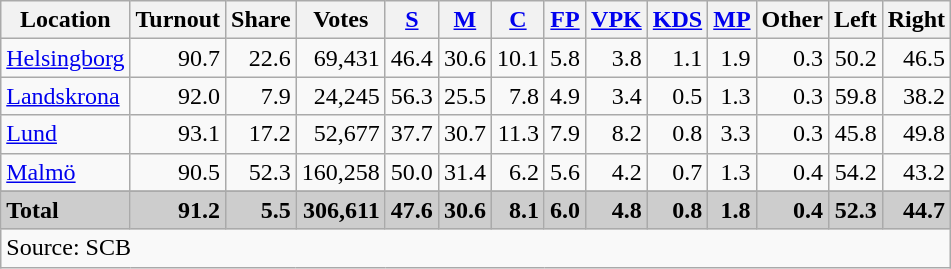<table class="wikitable sortable" style=text-align:right>
<tr>
<th>Location</th>
<th>Turnout</th>
<th>Share</th>
<th>Votes</th>
<th><a href='#'>S</a></th>
<th><a href='#'>M</a></th>
<th><a href='#'>C</a></th>
<th><a href='#'>FP</a></th>
<th><a href='#'>VPK</a></th>
<th><a href='#'>KDS</a></th>
<th><a href='#'>MP</a></th>
<th>Other</th>
<th>Left</th>
<th>Right</th>
</tr>
<tr>
<td align=left><a href='#'>Helsingborg</a></td>
<td>90.7</td>
<td>22.6</td>
<td>69,431</td>
<td>46.4</td>
<td>30.6</td>
<td>10.1</td>
<td>5.8</td>
<td>3.8</td>
<td>1.1</td>
<td>1.9</td>
<td>0.3</td>
<td>50.2</td>
<td>46.5</td>
</tr>
<tr>
<td align=left><a href='#'>Landskrona</a></td>
<td>92.0</td>
<td>7.9</td>
<td>24,245</td>
<td>56.3</td>
<td>25.5</td>
<td>7.8</td>
<td>4.9</td>
<td>3.4</td>
<td>0.5</td>
<td>1.3</td>
<td>0.3</td>
<td>59.8</td>
<td>38.2</td>
</tr>
<tr>
<td align=left><a href='#'>Lund</a></td>
<td>93.1</td>
<td>17.2</td>
<td>52,677</td>
<td>37.7</td>
<td>30.7</td>
<td>11.3</td>
<td>7.9</td>
<td>8.2</td>
<td>0.8</td>
<td>3.3</td>
<td>0.3</td>
<td>45.8</td>
<td>49.8</td>
</tr>
<tr>
<td align=left><a href='#'>Malmö</a></td>
<td>90.5</td>
<td>52.3</td>
<td>160,258</td>
<td>50.0</td>
<td>31.4</td>
<td>6.2</td>
<td>5.6</td>
<td>4.2</td>
<td>0.7</td>
<td>1.3</td>
<td>0.4</td>
<td>54.2</td>
<td>43.2</td>
</tr>
<tr>
</tr>
<tr style="background:#CDCDCD;">
<td align=left><strong>Total</strong></td>
<td><strong>91.2</strong></td>
<td><strong>5.5</strong></td>
<td><strong>306,611</strong></td>
<td><strong>47.6</strong></td>
<td><strong>30.6</strong></td>
<td><strong>8.1</strong></td>
<td><strong>6.0</strong></td>
<td><strong>4.8</strong></td>
<td><strong>0.8</strong></td>
<td><strong>1.8</strong></td>
<td><strong>0.4</strong></td>
<td><strong>52.3</strong></td>
<td><strong>44.7</strong></td>
</tr>
<tr>
<td align=left colspan=14>Source: SCB </td>
</tr>
</table>
